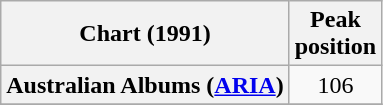<table class="wikitable sortable plainrowheaders" style="text-align:center">
<tr>
<th scope="col">Chart (1991)</th>
<th scope="col">Peak<br>position</th>
</tr>
<tr>
<th scope="row">Australian Albums (<a href='#'>ARIA</a>)</th>
<td align="center">106</td>
</tr>
<tr>
</tr>
</table>
